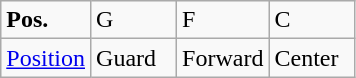<table class="wikitable">
<tr>
<td width="50"><strong>Pos.</strong></td>
<td width="50">G</td>
<td width="50">F</td>
<td width="50">C</td>
</tr>
<tr>
<td><a href='#'>Position</a></td>
<td>Guard</td>
<td>Forward</td>
<td>Center</td>
</tr>
</table>
